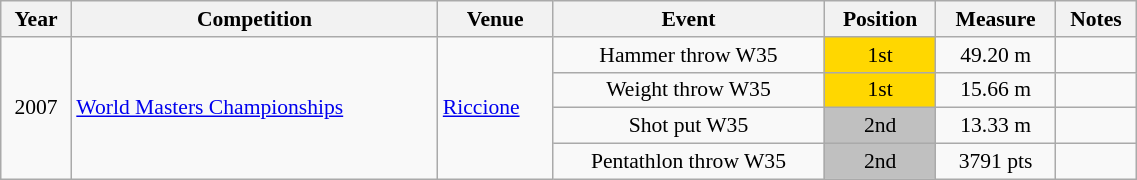<table class="wikitable" width=60% style="font-size:90%; text-align:center;">
<tr>
<th>Year</th>
<th>Competition</th>
<th>Venue</th>
<th>Event</th>
<th>Position</th>
<th>Measure</th>
<th>Notes</th>
</tr>
<tr>
<td rowspan=4>2007</td>
<td rowspan=4 align=left><a href='#'>World Masters Championships</a></td>
<td rowspan=4 align=left> <a href='#'>Riccione</a></td>
<td>Hammer throw W35</td>
<td bgcolor=gold>1st</td>
<td>49.20 m</td>
<td></td>
</tr>
<tr>
<td>Weight throw W35</td>
<td bgcolor=gold>1st</td>
<td>15.66 m</td>
<td></td>
</tr>
<tr>
<td>Shot put W35</td>
<td bgcolor=silver>2nd</td>
<td>13.33 m</td>
<td></td>
</tr>
<tr>
<td>Pentathlon throw W35</td>
<td bgcolor=silver>2nd</td>
<td>3791 pts</td>
<td></td>
</tr>
</table>
